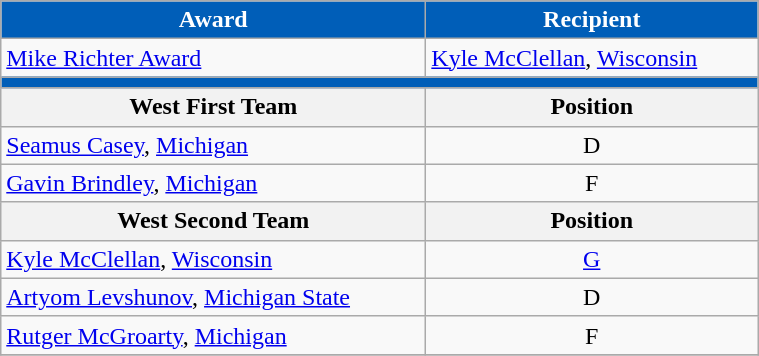<table class="wikitable" width=40%>
<tr>
<th style="color:white; background:#005EB8">Award</th>
<th style="color:white; background:#005EB8">Recipient</th>
</tr>
<tr>
<td><a href='#'>Mike Richter Award</a></td>
<td><a href='#'>Kyle McClellan</a>, <a href='#'>Wisconsin</a></td>
</tr>
<tr>
<th style="color:white; background:#005EB8" colspan=2><a href='#'></a></th>
</tr>
<tr>
<th>West First Team</th>
<th>Position</th>
</tr>
<tr>
<td><a href='#'>Seamus Casey</a>, <a href='#'>Michigan</a></td>
<td align=center>D</td>
</tr>
<tr>
<td><a href='#'>Gavin Brindley</a>, <a href='#'>Michigan</a></td>
<td align=center>F</td>
</tr>
<tr>
<th>West Second Team</th>
<th>Position</th>
</tr>
<tr>
<td><a href='#'>Kyle McClellan</a>, <a href='#'>Wisconsin</a></td>
<td align=center><a href='#'>G</a></td>
</tr>
<tr>
<td><a href='#'>Artyom Levshunov</a>, <a href='#'>Michigan State</a></td>
<td align=center>D</td>
</tr>
<tr>
<td><a href='#'>Rutger McGroarty</a>, <a href='#'>Michigan</a></td>
<td align=center>F</td>
</tr>
<tr>
</tr>
</table>
